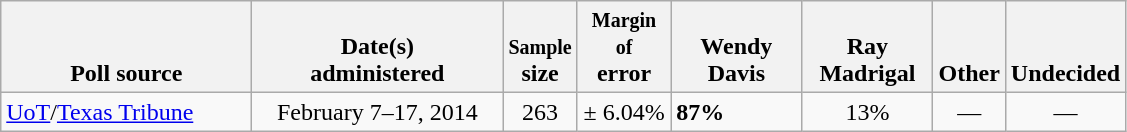<table class="wikitable">
<tr valign= bottom>
<th style="width:160px;">Poll source</th>
<th style="width:160px;">Date(s)<br>administered</th>
<th style="width:40px;"><small>Sample</small><br>size</th>
<th style="width:55px;"><small>Margin of</small><br>error</th>
<th style="width:80px;">Wendy<br>Davis</th>
<th style="width:80px;">Ray<br>Madrigal</th>
<th style="width:40px;">Other</th>
<th style="width:40px;">Undecided</th>
</tr>
<tr>
<td><a href='#'>UoT</a>/<a href='#'>Texas Tribune</a></td>
<td align=center>February 7–17, 2014</td>
<td align=center>263</td>
<td align=center>± 6.04%</td>
<td><strong>87%</strong></td>
<td align=center>13%</td>
<td align=center>—</td>
<td align=center>—</td>
</tr>
</table>
